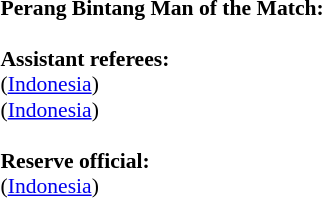<table width=100% style="font-size: 90%">
<tr>
<td><br><strong>Perang Bintang Man of the Match:</strong>
<br><br><strong>Assistant referees:</strong>
<br> (<a href='#'>Indonesia</a>)
<br> (<a href='#'>Indonesia</a>)<br><br><strong>Reserve official:</strong>
<br> (<a href='#'>Indonesia</a>)</td>
</tr>
</table>
